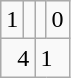<table class="wikitable">
<tr>
<td align=centerwidth="10">1</td>
<td align=centerwidth="120"></td>
<td align=centerwidth="120" !></td>
<td align=centerwidth="10">0</td>
</tr>
<tr>
<td colspan=2 align="right">4</td>
<td colspan=2>1</td>
</tr>
</table>
